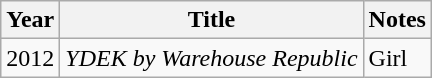<table class="wikitable">
<tr>
<th>Year</th>
<th>Title</th>
<th>Notes</th>
</tr>
<tr>
<td>2012</td>
<td><em>YDEK by Warehouse Republic</em></td>
<td>Girl</td>
</tr>
</table>
